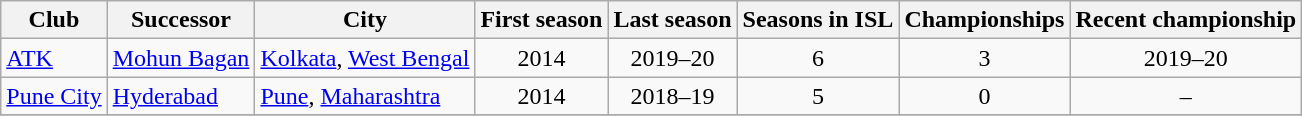<table class="wikitable sortable" style="text-align:center">
<tr>
<th>Club</th>
<th>Successor</th>
<th>City</th>
<th>First season</th>
<th>Last season</th>
<th>Seasons in ISL</th>
<th>Championships</th>
<th>Recent championship</th>
</tr>
<tr>
<td align="left"><a href='#'>ATK</a></td>
<td align="left"><a href='#'>Mohun Bagan</a></td>
<td align="left"><a href='#'>Kolkata</a>, <a href='#'>West Bengal</a></td>
<td>2014</td>
<td>2019–20</td>
<td>6</td>
<td>3</td>
<td>2019–20</td>
</tr>
<tr>
<td align="left"><a href='#'>Pune City</a></td>
<td align="left"><a href='#'>Hyderabad</a></td>
<td align="left"><a href='#'>Pune</a>, <a href='#'>Maharashtra</a></td>
<td>2014</td>
<td>2018–19</td>
<td>5</td>
<td>0</td>
<td>–</td>
</tr>
<tr>
</tr>
</table>
